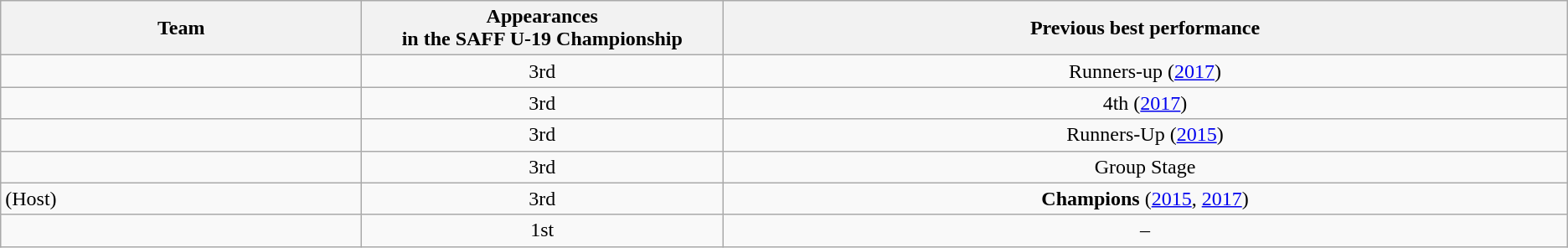<table class="wikitable">
<tr>
<th style="width:16.67%;">Team</th>
<th style="width:16.67%;">Appearances <br> in the SAFF U-19 Championship</th>
<th width=39%>Previous best performance</th>
</tr>
<tr>
<td align="left"></td>
<td align=center>3rd</td>
<td align=center>Runners-up (<a href='#'>2017</a>)</td>
</tr>
<tr>
<td align="left"></td>
<td align=center>3rd</td>
<td align=center>4th (<a href='#'>2017</a>)</td>
</tr>
<tr>
<td align="left"></td>
<td align=center>3rd</td>
<td align=center>Runners-Up (<a href='#'>2015</a>)</td>
</tr>
<tr>
<td align="left"></td>
<td align=center>3rd</td>
<td align=center>Group Stage</td>
</tr>
<tr>
<td align="left"> (Host)</td>
<td align=center>3rd</td>
<td align=center><strong>Champions</strong> (<a href='#'>2015</a>, <a href='#'>2017</a>)</td>
</tr>
<tr>
<td align="left"></td>
<td align=center>1st</td>
<td align=center>–</td>
</tr>
</table>
